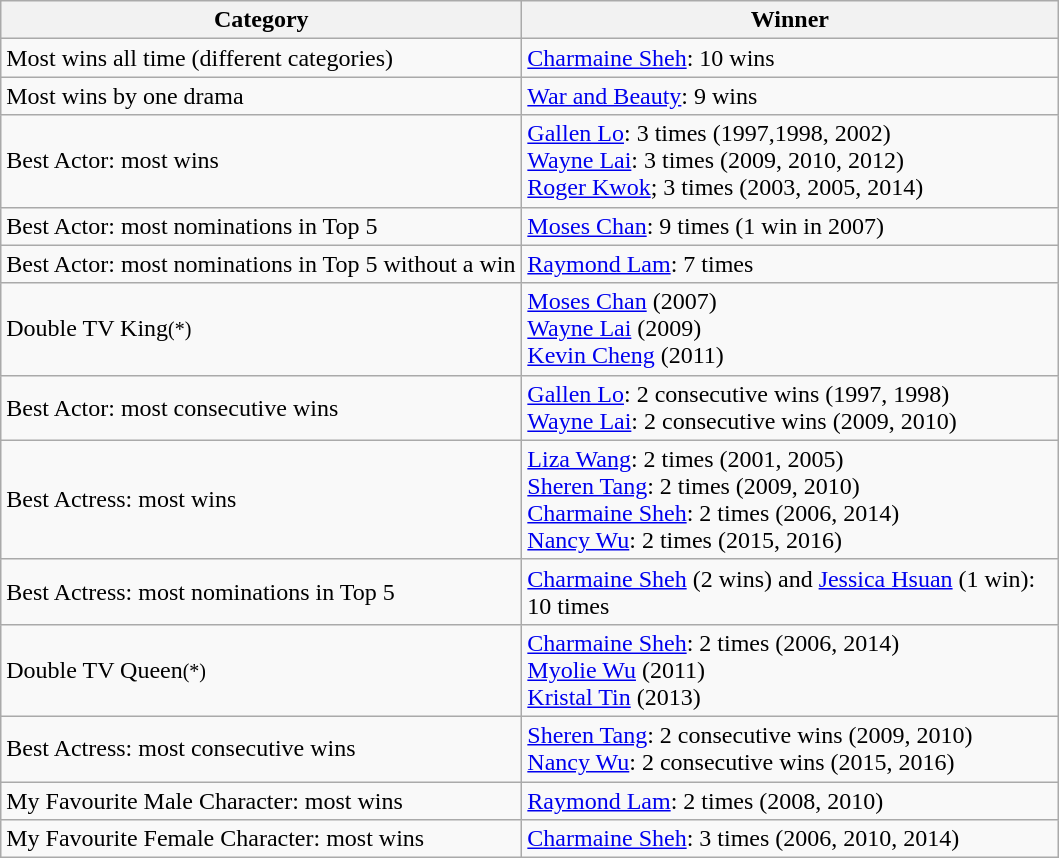<table class="wikitable">
<tr>
<th width=340>Category</th>
<th width=350>Winner</th>
</tr>
<tr>
<td>Most wins all time (different categories)</td>
<td><a href='#'>Charmaine Sheh</a>: 10 wins</td>
</tr>
<tr>
<td>Most wins by one drama</td>
<td><a href='#'>War and Beauty</a>: 9 wins</td>
</tr>
<tr>
<td>Best Actor: most wins</td>
<td><a href='#'>Gallen Lo</a>: 3 times (1997,1998, 2002)<br><a href='#'>Wayne Lai</a>: 3 times (2009, 2010, 2012)<br><a href='#'>Roger Kwok</a>; 3 times (2003, 2005, 2014)</td>
</tr>
<tr>
<td>Best Actor: most nominations in Top 5</td>
<td><a href='#'>Moses Chan</a>: 9 times (1 win in 2007)</td>
</tr>
<tr>
<td>Best Actor: most nominations in Top 5 without a win</td>
<td><a href='#'>Raymond Lam</a>: 7 times</td>
</tr>
<tr>
<td>Double TV King<small>(*)</small></td>
<td><a href='#'>Moses Chan</a> (2007)<br><a href='#'>Wayne Lai</a> (2009)<br><a href='#'>Kevin Cheng</a> (2011)</td>
</tr>
<tr>
<td>Best Actor: most consecutive wins</td>
<td><a href='#'>Gallen Lo</a>: 2 consecutive wins (1997, 1998)<br><a href='#'>Wayne Lai</a>: 2 consecutive wins (2009, 2010)</td>
</tr>
<tr>
<td>Best Actress: most wins</td>
<td><a href='#'>Liza Wang</a>: 2 times (2001, 2005)<br><a href='#'>Sheren Tang</a>: 2 times (2009, 2010)<br><a href='#'>Charmaine Sheh</a>: 2 times (2006, 2014)<br><a href='#'>Nancy Wu</a>: 2 times (2015, 2016)</td>
</tr>
<tr>
<td>Best Actress: most nominations in Top 5</td>
<td><a href='#'>Charmaine Sheh</a> (2 wins) and <a href='#'>Jessica Hsuan</a> (1 win): 10 times</td>
</tr>
<tr>
<td>Double TV Queen<small>(*)</small></td>
<td><a href='#'>Charmaine Sheh</a>: 2 times (2006, 2014)<br><a href='#'>Myolie Wu</a> (2011)<br><a href='#'>Kristal Tin</a> (2013)</td>
</tr>
<tr>
<td>Best Actress: most consecutive wins</td>
<td><a href='#'>Sheren Tang</a>: 2 consecutive wins (2009, 2010)<br><a href='#'>Nancy Wu</a>: 2 consecutive wins (2015, 2016)</td>
</tr>
<tr>
<td>My Favourite Male Character: most wins</td>
<td><a href='#'>Raymond Lam</a>: 2 times (2008, 2010)</td>
</tr>
<tr>
<td>My Favourite Female Character: most wins</td>
<td><a href='#'>Charmaine Sheh</a>: 3 times (2006, 2010, 2014)</td>
</tr>
</table>
